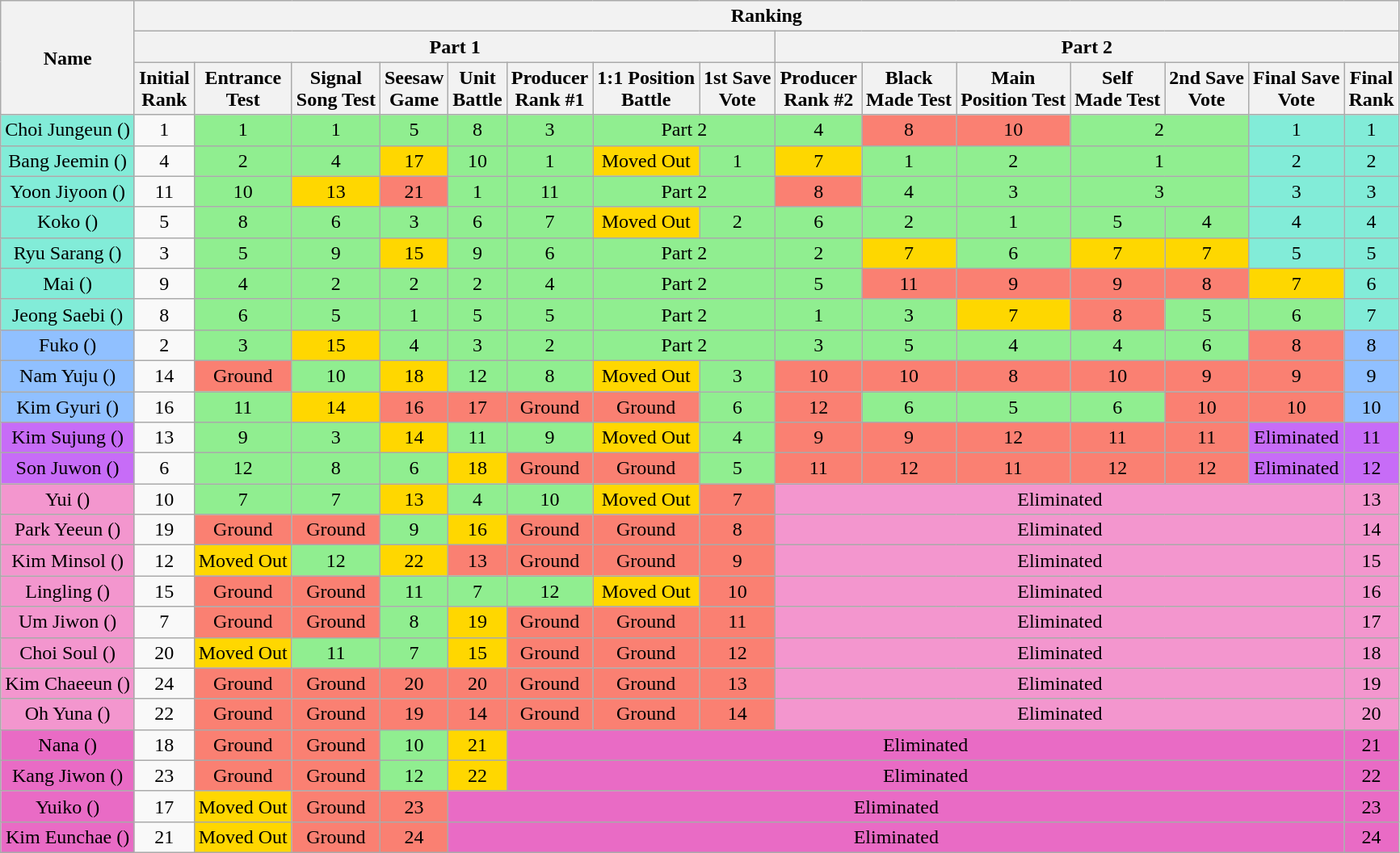<table class="wikitable sortable" style="text-align:center">
<tr>
<th rowspan="3">Name<br></th>
<th colspan="15">Ranking</th>
</tr>
<tr>
<th colspan="8">Part 1</th>
<th colspan="7">Part 2</th>
</tr>
<tr>
<th>Initial<br>Rank</th>
<th>Entrance<br>Test</th>
<th>Signal<br>Song Test</th>
<th>Seesaw<br>Game</th>
<th>Unit<br>Battle</th>
<th>Producer<br>Rank #1</th>
<th>1:1 Position<br>Battle</th>
<th>1st Save<br>Vote</th>
<th>Producer<br>Rank #2</th>
<th>Black<br>Made Test</th>
<th>Main<br>Position Test</th>
<th>Self<br>Made Test</th>
<th>2nd Save<br>Vote</th>
<th>Final Save<br>Vote</th>
<th>Final<br>Rank</th>
</tr>
<tr>
<td style="background:#82ecd8">Choi Jungeun ()</td>
<td>1</td>
<td style="background:#90EE90">1</td>
<td style="background:#90EE90">1</td>
<td style="background:#90EE90">5</td>
<td style="background:#90EE90">8</td>
<td style="background:#90EE90">3</td>
<td colspan="2" data-sort-value="2"  style="background:#90EE90">Part 2</td>
<td style="background:#90EE90">4</td>
<td style="background:salmon">8</td>
<td style="background:salmon">10</td>
<td colspan="2" style="background:#90EE90">2</td>
<td style="background:#82ecd8">1</td>
<td style="background:#82ecd8">1</td>
</tr>
<tr>
<td style="background:#82ecd8">Bang Jeemin ()</td>
<td>4</td>
<td style="background:#90EE90">2</td>
<td style="background:#90EE90">4</td>
<td style="background:Gold">17</td>
<td style="background:#90EE90">10</td>
<td style="background:#90EE90">1</td>
<td data-sort-value="7" style="background:Gold">Moved Out</td>
<td data-sort-value="7" style="background:#90EE90">1</td>
<td style="background:#FED700">7</td>
<td style="background:#90EE90">1</td>
<td style="background:#90EE90">2</td>
<td colspan="2" style="background:#90EE90">1</td>
<td style="background:#82ecd8">2</td>
<td style="background:#82ecd8">2</td>
</tr>
<tr>
<td style="background:#82ecd8">Yoon Jiyoon ()</td>
<td>11</td>
<td style="background:#90EE90">10</td>
<td data-sort-value="13" style="background:Gold">13</td>
<td style="background:salmon">21</td>
<td style="background:#90EE90">1</td>
<td style="background:#90EE90">11</td>
<td colspan="2" data-sort-value="6" style="background:#90EE90">Part 2</td>
<td style="background:salmon">8</td>
<td style="background:#90EE90">4</td>
<td style="background:#90EE90">3</td>
<td colspan="2" style="background:#90EE90">3</td>
<td style="background:#82ecd8">3</td>
<td style="background:#82ecd8">3</td>
</tr>
<tr>
<td style="background:#82ecd8">Koko ()</td>
<td>5</td>
<td style="background:#90EE90">8</td>
<td style="background:#90EE90">6</td>
<td style="background:#90EE90">3</td>
<td style="background:#90EE90">6</td>
<td style="background:#90EE90">7</td>
<td data-sort-value="8" style="background:Gold">Moved Out</td>
<td data-sort-value="8" style="background:#90EE90">2</td>
<td style="background:#90EE90">6</td>
<td style="background:#90EE90">2</td>
<td style="background:#90EE90">1</td>
<td style="background:#90EE90">5</td>
<td style="background:#90EE90">4</td>
<td style="background:#82ecd8">4</td>
<td style="background:#82ecd8">4</td>
</tr>
<tr>
<td style="background:#82ecd8">Ryu Sarang ()</td>
<td>3</td>
<td style="background:#90EE90">5</td>
<td style="background:#90EE90">9</td>
<td style="background:Gold">15</td>
<td style="background:#90EE90">9</td>
<td style="background:#90EE90">6</td>
<td colspan="2" data-sort-value="5"  style="background:#90EE90">Part 2</td>
<td style="background:#90EE90">2</td>
<td style="background:#FED700">7</td>
<td style="background:#90EE90">6</td>
<td style="background:#FED700">7</td>
<td style="background:#FED700">7</td>
<td style="background:#82ecd8">5</td>
<td style="background:#82ecd8">5</td>
</tr>
<tr>
<td style="background:#82ecd8">Mai ()</td>
<td>9</td>
<td style="background:#90EE90">4</td>
<td style="background:#90EE90">2</td>
<td style="background:#90EE90">2</td>
<td style="background:#90EE90">2</td>
<td style="background:#90EE90">4</td>
<td colspan="2" data-sort-value="3"  style="background:#90EE90">Part 2</td>
<td style="background:#90EE90">5</td>
<td style="background:salmon">11</td>
<td style="background:salmon">9</td>
<td style="background:salmon">9</td>
<td style="background:salmon">8</td>
<td style="background:#FED700">7</td>
<td style="background:#82ecd8">6</td>
</tr>
<tr>
<td style="background:#82ecd8">Jeong Saebi ()</td>
<td>8</td>
<td style="background:#90EE90">6</td>
<td style="background:#90EE90">5</td>
<td style="background:#90EE90">1</td>
<td style="background:#90EE90">5</td>
<td style="background:#90EE90">5</td>
<td colspan="2" data-sort-value="4" style="background:#90EE90">Part 2</td>
<td style="background:#90EE90">1</td>
<td style="background:#90EE90">3</td>
<td style="background:#FED700">7</td>
<td style="background:salmon">8</td>
<td style="background:#90EE90">5</td>
<td style="background:#90EE90">6</td>
<td style="background:#82ecd8">7</td>
</tr>
<tr>
<td style="background:#90C0FF">Fuko ()</td>
<td>2</td>
<td style="background:#90EE90">3</td>
<td data-sort-value="15" style="background:Gold">15</td>
<td style="background:#90EE90">4</td>
<td style="background:#90EE90">3</td>
<td style="background:#90EE90">2</td>
<td colspan="2" data-sort-value="1" style="background:#90EE90">Part 2</td>
<td style="background:#90EE90">3</td>
<td style="background:#90EE90">5</td>
<td style="background:#90EE90">4</td>
<td style="background:#90EE90">4</td>
<td style="background:#90EE90">6</td>
<td style="background:salmon">8</td>
<td style="background:#90C0FF">8</td>
</tr>
<tr>
<td style="background:#90C0FF">Nam Yuju () </td>
<td>14</td>
<td data-sort-value="18" style="background:salmon">Ground</td>
<td style="background:#90EE90">10</td>
<td style="background:Gold">18</td>
<td style="background:#90EE90">12</td>
<td style="background:#90EE90">8</td>
<td data-sort-value="9" style="background:Gold">Moved Out</td>
<td data-sort-value="9" style="background:#90EE90">3</td>
<td style="background:salmon">10</td>
<td style="background:salmon">10</td>
<td style="background:salmon">8</td>
<td style="background:salmon">10</td>
<td style="background:salmon">9</td>
<td style="background:salmon">9</td>
<td style="background:#90C0FF">9</td>
</tr>
<tr>
<td style="background:#90C0FF">Kim Gyuri ()</td>
<td>16</td>
<td style="background:#90EE90">11</td>
<td data-sort-value="14" style="background:Gold">14</td>
<td style="background:salmon">16</td>
<td style="background:salmon">17</td>
<td data-sort-value="17" style="background:salmon">Ground</td>
<td data-sort-value="17" style="background:salmon">Ground</td>
<td data-sort-value="12" style="background:#90EE90">6</td>
<td style="background:salmon">12</td>
<td style="background:#90EE90">6</td>
<td style="background:#90EE90">5</td>
<td style="background:#90EE90">6</td>
<td style="background:salmon">10</td>
<td style="background:salmon">10</td>
<td style="background:#90C0FF">10</td>
</tr>
<tr>
<td style="background:#c76cf7">Kim Sujung ()</td>
<td>13</td>
<td style="background:#90EE90">9</td>
<td style="background:#90EE90">3</td>
<td style="background:Gold">14</td>
<td style="background:#90EE90">11</td>
<td style="background:#90EE90">9</td>
<td data-sort-value="10" style="background:Gold">Moved Out</td>
<td data-sort-value="10" style="background:#90EE90">4</td>
<td style="background:salmon">9</td>
<td style="background:salmon">9</td>
<td style="background:salmon">12</td>
<td colspan="1" data-sort-value="11" style="background:salmon">11</td>
<td style="background:salmon">11</td>
<td colspan="1" data-sort-value="12" style="background:#c76cf7">Eliminated</td>
<td style="background:#c76cf7">11</td>
</tr>
<tr>
<td style="background:#c76cf7">Son Juwon ()</td>
<td>6</td>
<td style="background:#90EE90">12</td>
<td style="background:#90EE90">8</td>
<td style="background:#90EE90">6</td>
<td style="background:Gold">18</td>
<td data-sort-value="18" style="background:salmon">Ground</td>
<td data-sort-value="18" style="background:salmon">Ground</td>
<td data-sort-value="11" style="background:#90EE90">5</td>
<td style="background:salmon">11</td>
<td style="background:salmon">12</td>
<td style="background:salmon">11</td>
<td colspan="1" data-sort-value="12" style="background:salmon">12</td>
<td style="background:salmon">12</td>
<td colspan="1" data-sort-value="12" style="background:#c76cf7">Eliminated</td>
<td style="background:#c76cf7">12</td>
</tr>
<tr>
<td style="background:#f396ce">Yui ()</td>
<td>10</td>
<td style="background:#90EE90">7</td>
<td style="background:#90EE90">7</td>
<td style="background:Gold">13</td>
<td style="background:#90EE90">4</td>
<td style="background:#90EE90">10</td>
<td data-sort-value="11" style="background:Gold">Moved Out</td>
<td data-sort-value="13" style="background:salmon">7</td>
<td colspan="6" data-sort-value="13" style="background:#f396ce">Eliminated</td>
<td style="background:#f396ce">13</td>
</tr>
<tr>
<td style="background:#f396ce">Park Yeeun ()</td>
<td>19</td>
<td data-sort-value="23" style="background:salmon">Ground</td>
<td data-sort-value="23" style="background:salmon">Ground</td>
<td style="background:#90EE90">9</td>
<td style="background:Gold">16</td>
<td data-sort-value="16" style="background:salmon">Ground</td>
<td data-sort-value="16" style="background:salmon">Ground</td>
<td data-sort-value="14" style="background:salmon">8</td>
<td colspan="6" data-sort-value="14" style="background:#f396ce">Eliminated</td>
<td style="background:#f396ce">14</td>
</tr>
<tr>
<td style="background:#f396ce">Kim Minsol ()</td>
<td>12</td>
<td data-sort-value="13" style="background:Gold">Moved Out</td>
<td style="background:#90EE90">12</td>
<td style="background:Gold">22</td>
<td style="background:salmon">13</td>
<td data-sort-value="13" style="background:salmon">Ground</td>
<td data-sort-value="13" style="background:salmon">Ground</td>
<td data-sort-value="15" style="background:salmon">9</td>
<td colspan="6" data-sort-value="15" style="background:#f396ce">Eliminated</td>
<td style="background:#f396ce">15</td>
</tr>
<tr>
<td style="background:#f396ce">Lingling ()</td>
<td>15</td>
<td data-sort-value="19" style="background:salmon">Ground</td>
<td data-sort-value="19" style="background:salmon">Ground</td>
<td style="background:#90EE90">11</td>
<td style="background:#90EE90">7</td>
<td style="background:#90EE90">12</td>
<td data-sort-value="12" style="background:Gold">Moved Out</td>
<td data-sort-value="16" style="background:salmon">10</td>
<td colspan="6" data-sort-value="16" style="background:#f396ce">Eliminated</td>
<td style="background:#f396ce">16</td>
</tr>
<tr>
<td style="background:#f396ce">Um Jiwon ()</td>
<td>7</td>
<td data-sort-value="17" style="background:salmon">Ground</td>
<td data-sort-value="18" style="background:salmon">Ground</td>
<td style="background:#90EE90">8</td>
<td style="background:Gold">19</td>
<td data-sort-value="19" style="background:salmon">Ground</td>
<td data-sort-value="19" style="background:salmon">Ground</td>
<td data-sort-value="17" style="background:salmon">11</td>
<td colspan="6" data-sort-value="17" style="background:#f396ce">Eliminated</td>
<td style="background:#f396ce">17</td>
</tr>
<tr>
<td style="background:#f396ce">Choi Soul ()</td>
<td>20</td>
<td data-sort-value="15" style="background:Gold">Moved Out</td>
<td style="background:#90EE90">11</td>
<td style="background:#90EE90">7</td>
<td style="background:Gold">15</td>
<td data-sort-value="15" style="background:salmon">Ground</td>
<td data-sort-value="15" style="background:salmon">Ground</td>
<td data-sort-value="18" style="background:salmon">12</td>
<td colspan="6" data-sort-value="18" style="background:#f396ce">Eliminated</td>
<td style="background:#f396ce">18</td>
</tr>
<tr>
<td style="background:#f396ce">Kim Chaeeun ()</td>
<td>24</td>
<td data-sort-value="21" style="background:salmon">Ground</td>
<td data-sort-value="21" style="background:salmon">Ground</td>
<td style="background:salmon">20</td>
<td style="background:salmon">20</td>
<td data-sort-value="20" style="background:salmon">Ground</td>
<td data-sort-value="20" style="background:salmon">Ground</td>
<td data-sort-value="19" style="background:salmon">13</td>
<td colspan="6" data-sort-value="19" style="background:#f396ce">Eliminated</td>
<td style="background:#f396ce">19</td>
</tr>
<tr>
<td style="background:#f396ce">Oh Yuna ()</td>
<td>22</td>
<td data-sort-value="24" style="background:salmon">Ground</td>
<td data-sort-value="24" style="background:salmon">Ground</td>
<td style="background:salmon">19</td>
<td style="background:salmon">14</td>
<td data-sort-value="14" style="background:salmon">Ground</td>
<td data-sort-value="14" style="background:salmon">Ground</td>
<td data-sort-value="20" style="background:salmon">14</td>
<td colspan="6" data-sort-value="20" style="background:#f396ce">Eliminated</td>
<td style="background:#f396ce">20</td>
</tr>
<tr>
<td style="background:#e96bc5">Nana ()</td>
<td>18</td>
<td data-sort-value="22" style="background:salmon">Ground</td>
<td data-sort-value="22" style="background:salmon">Ground</td>
<td style="background:#90EE90">10</td>
<td style="background:Gold">21</td>
<td colspan="9" data-sort-value="21" style="background:#e96bc5">Eliminated</td>
<td style="background:#e96bc5">21</td>
</tr>
<tr>
<td style="background:#e96bc5">Kang Jiwon ()</td>
<td>23</td>
<td data-sort-value="20" style="background:salmon">Ground</td>
<td data-sort-value="20" style="background:salmon">Ground</td>
<td style="background:#90EE90">12</td>
<td style="background:Gold">22</td>
<td colspan="9" data-sort-value="22" style="background:#e96bc5">Eliminated</td>
<td style="background:#e96bc5">22</td>
</tr>
<tr>
<td style="background:#e96bc5">Yuiko ()</td>
<td>17</td>
<td data-sort-value="14" style="background:Gold">Moved Out</td>
<td data-sort-value="16" style="background:salmon">Ground</td>
<td style="background:salmon">23</td>
<td colspan="10" data-sort-value="23" style="background:#e96bc5">Eliminated</td>
<td style="background:#e96bc5">23</td>
</tr>
<tr>
<td style="background:#e96bc5">Kim Eunchae ()</td>
<td>21</td>
<td data-sort-value="16" style="background:Gold">Moved Out</td>
<td data-sort-value="17" style="background:salmon">Ground</td>
<td style="background:salmon">24</td>
<td colspan="10" data-sort-value="24" style="background:#e96bc5">Eliminated</td>
<td style="background:#e96bc5">24</td>
</tr>
</table>
